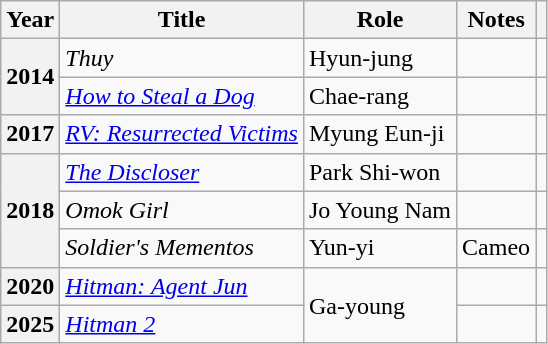<table class="wikitable plainrowheaders sortable">
<tr>
<th scope="col">Year</th>
<th scope="col">Title</th>
<th scope="col">Role</th>
<th>Notes</th>
<th scope="col" class="unsortable"></th>
</tr>
<tr>
<th rowspan="2" scope="row">2014</th>
<td><em>Thuy</em></td>
<td>Hyun-jung</td>
<td></td>
<td style="text-align:center"></td>
</tr>
<tr>
<td><em><a href='#'>How to Steal a Dog</a></em></td>
<td>Chae-rang</td>
<td></td>
<td></td>
</tr>
<tr>
<th scope="row">2017</th>
<td><em><a href='#'>RV: Resurrected Victims</a></em></td>
<td>Myung Eun-ji</td>
<td></td>
<td style="text-align:center"></td>
</tr>
<tr>
<th rowspan="3" scope="row">2018</th>
<td><em><a href='#'>The Discloser</a></em></td>
<td>Park Shi-won</td>
<td></td>
<td></td>
</tr>
<tr>
<td><em>Omok Girl</em></td>
<td>Jo Young Nam</td>
<td></td>
<td></td>
</tr>
<tr>
<td><em>Soldier's Mementos</em></td>
<td>Yun-yi</td>
<td>Cameo</td>
<td></td>
</tr>
<tr>
<th scope="row">2020</th>
<td><em><a href='#'>Hitman: Agent Jun</a></em></td>
<td rowspan="2">Ga-young</td>
<td></td>
<td style="text-align:center"></td>
</tr>
<tr>
<th scope="row">2025</th>
<td><em><a href='#'>Hitman 2</a></em></td>
<td></td>
<td style="text-align:center"></td>
</tr>
</table>
